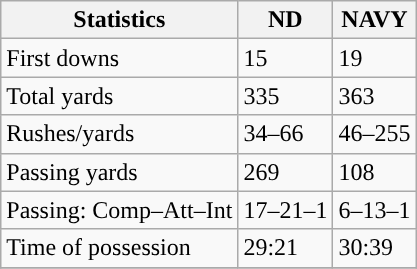<table class="wikitable" style="float: left;">
<tr>
<th>Statistics</th>
<th>ND</th>
<th>NAVY</th>
</tr>
<tr>
<td>First downs</td>
<td>15</td>
<td>19</td>
</tr>
<tr>
<td>Total yards</td>
<td>335</td>
<td>363</td>
</tr>
<tr>
<td>Rushes/yards</td>
<td>34–66</td>
<td>46–255</td>
</tr>
<tr>
<td>Passing yards</td>
<td>269</td>
<td>108</td>
</tr>
<tr>
<td>Passing: Comp–Att–Int</td>
<td>17–21–1</td>
<td>6–13–1</td>
</tr>
<tr>
<td>Time of possession</td>
<td>29:21</td>
<td>30:39</td>
</tr>
<tr>
</tr>
</table>
